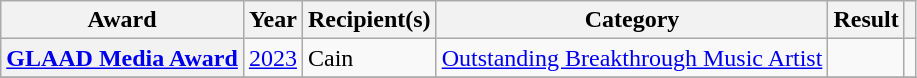<table class="wikitable plainrowheaders">
<tr>
<th scope="col">Award</th>
<th scope="col">Year</th>
<th scope="col">Recipient(s)</th>
<th scope="col">Category</th>
<th scope="col">Result</th>
<th scope="col"></th>
</tr>
<tr>
<th scope="row"><a href='#'>GLAAD Media Award</a></th>
<td align="center"><a href='#'>2023</a></td>
<td>Cain</td>
<td><a href='#'>Outstanding Breakthrough Music Artist</a></td>
<td></td>
<td align="center"></td>
</tr>
<tr>
</tr>
</table>
